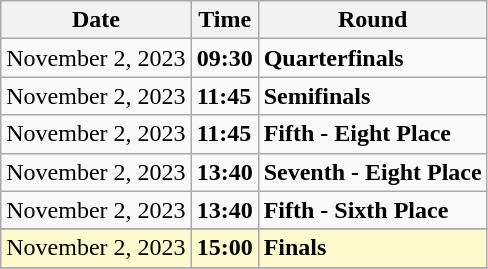<table class="wikitable">
<tr>
<th>Date</th>
<th>Time</th>
<th>Round</th>
</tr>
<tr>
<td>November 2, 2023</td>
<td><strong>09:30</strong></td>
<td><strong>Quarterfinals</strong></td>
</tr>
<tr>
<td>November 2, 2023</td>
<td><strong>11:45</strong></td>
<td><strong>Semifinals</strong></td>
</tr>
<tr>
<td>November 2, 2023</td>
<td><strong>11:45</strong></td>
<td><strong>Fifth - Eight Place</strong></td>
</tr>
<tr>
<td>November 2, 2023</td>
<td><strong>13:40</strong></td>
<td><strong>Seventh - Eight Place</strong></td>
</tr>
<tr>
<td>November 2, 2023</td>
<td><strong>13:40</strong></td>
<td><strong>Fifth - Sixth Place</strong></td>
</tr>
<tr>
</tr>
<tr style=background:lemonchiffon>
<td>November 2, 2023</td>
<td><strong>15:00</strong></td>
<td><strong>Finals</strong></td>
</tr>
<tr>
</tr>
</table>
